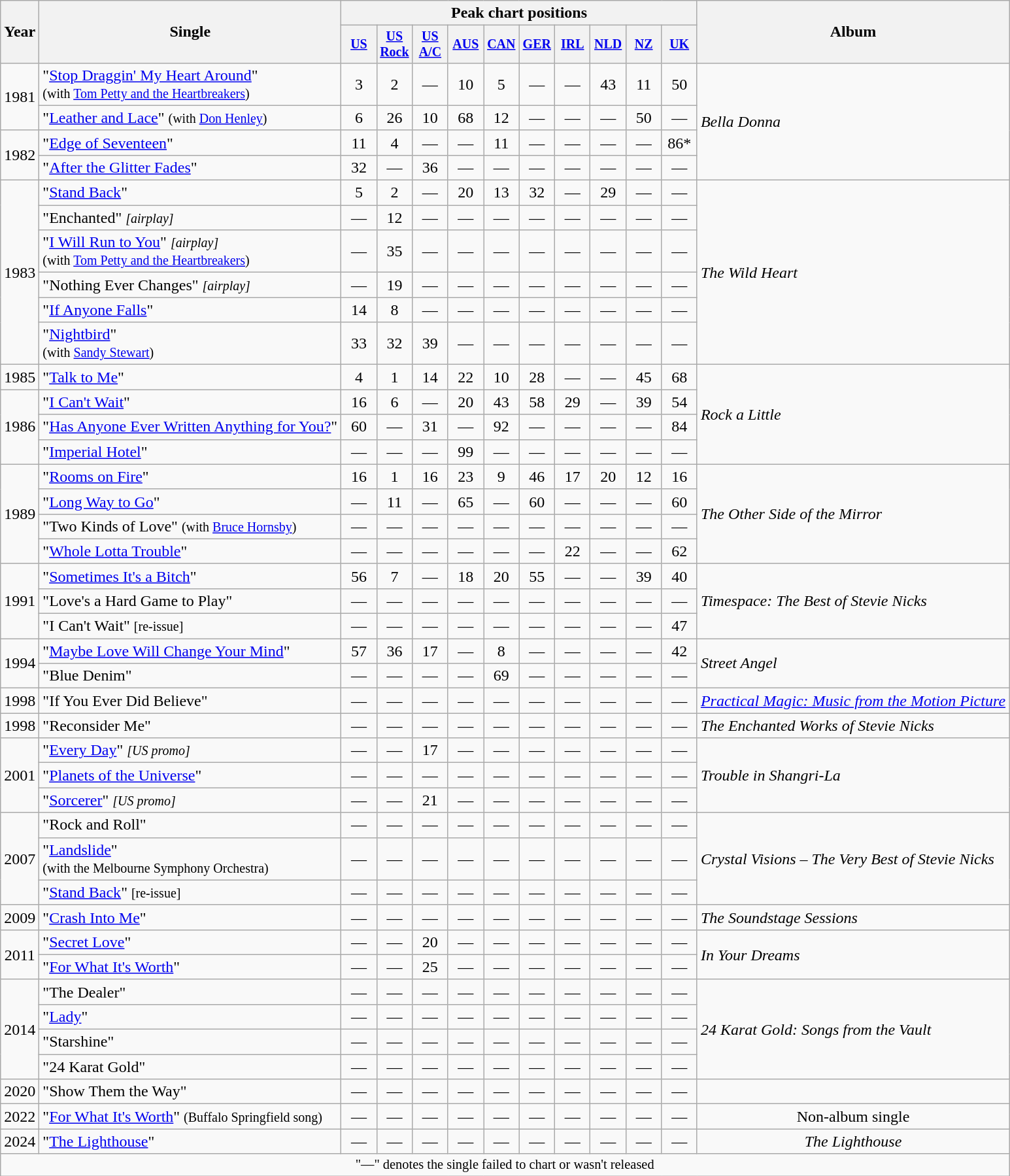<table class="wikitable" style="text-align:center;">
<tr>
<th rowspan="2">Year</th>
<th rowspan="2">Single</th>
<th colspan="10">Peak chart positions</th>
<th rowspan="2">Album</th>
</tr>
<tr style="font-size:smaller;">
<th style="width:30px;"><a href='#'>US</a><br></th>
<th style="width:30px;"><a href='#'>US<br>Rock</a><br></th>
<th style="width:30px;"><a href='#'>US<br>A/C</a><br></th>
<th style="width:30px;"><a href='#'>AUS</a><br></th>
<th style="width:30px;"><a href='#'>CAN</a><br></th>
<th style="width:30px;"><a href='#'>GER</a><br></th>
<th style="width:30px;"><a href='#'>IRL</a><br></th>
<th style="width:30px;"><a href='#'>NLD</a><br></th>
<th style="width:30px;"><a href='#'>NZ</a><br></th>
<th style="width:30px;"><a href='#'>UK</a><br></th>
</tr>
<tr>
<td rowspan="2">1981</td>
<td style="text-align:left;">"<a href='#'>Stop Draggin' My Heart Around</a>"<br><small>(with <a href='#'>Tom Petty and the Heartbreakers</a>)</small></td>
<td>3</td>
<td>2</td>
<td>—</td>
<td>10</td>
<td>5</td>
<td>—</td>
<td>—</td>
<td>43</td>
<td>11</td>
<td>50</td>
<td style="text-align:left;" rowspan="4"><em>Bella Donna</em></td>
</tr>
<tr>
<td style="text-align:left;">"<a href='#'>Leather and Lace</a>" <small>(with <a href='#'>Don Henley</a>)</small></td>
<td>6</td>
<td>26</td>
<td>10</td>
<td>68</td>
<td>12</td>
<td>—</td>
<td>—</td>
<td>—</td>
<td>50</td>
<td>—</td>
</tr>
<tr>
<td rowspan="2">1982</td>
<td style="text-align:left;">"<a href='#'>Edge of Seventeen</a>"</td>
<td>11</td>
<td>4</td>
<td>—</td>
<td>—</td>
<td>11</td>
<td>—</td>
<td>—</td>
<td>—</td>
<td>—</td>
<td>86*</td>
</tr>
<tr>
<td style="text-align:left;">"<a href='#'>After the Glitter Fades</a>"</td>
<td>32</td>
<td>—</td>
<td>36</td>
<td>—</td>
<td>—</td>
<td>—</td>
<td>—</td>
<td>—</td>
<td>—</td>
<td>—</td>
</tr>
<tr>
<td rowspan="6">1983</td>
<td style="text-align:left;">"<a href='#'>Stand Back</a>"</td>
<td>5</td>
<td>2</td>
<td>—</td>
<td>20</td>
<td>13</td>
<td>32</td>
<td>—</td>
<td>29</td>
<td>—</td>
<td>—</td>
<td style="text-align:left;" rowspan="6"><em>The Wild Heart</em></td>
</tr>
<tr>
<td style="text-align:left;">"Enchanted" <small><em>[airplay]</em></small></td>
<td>—</td>
<td>12</td>
<td>—</td>
<td>—</td>
<td>—</td>
<td>—</td>
<td>—</td>
<td>—</td>
<td>—</td>
<td>—</td>
</tr>
<tr>
<td style="text-align:left;">"<a href='#'>I Will Run to You</a>" <small><em>[airplay]</em></small><br><small>(with <a href='#'>Tom Petty and the Heartbreakers</a>)</small></td>
<td>—</td>
<td>35</td>
<td>—</td>
<td>—</td>
<td>—</td>
<td>—</td>
<td>—</td>
<td>—</td>
<td>—</td>
<td>—</td>
</tr>
<tr>
<td style="text-align:left;">"Nothing Ever Changes" <small><em>[airplay]</em></small></td>
<td>—</td>
<td>19</td>
<td>—</td>
<td>—</td>
<td>—</td>
<td>—</td>
<td>—</td>
<td>—</td>
<td>—</td>
<td>—</td>
</tr>
<tr>
<td style="text-align:left;">"<a href='#'>If Anyone Falls</a>"</td>
<td>14</td>
<td>8</td>
<td>—</td>
<td>—</td>
<td>—</td>
<td>—</td>
<td>—</td>
<td>—</td>
<td>—</td>
<td>—</td>
</tr>
<tr>
<td style="text-align:left;">"<a href='#'>Nightbird</a>"<br><small>(with <a href='#'>Sandy Stewart</a>)</small></td>
<td>33</td>
<td>32</td>
<td>39</td>
<td>—</td>
<td>—</td>
<td>—</td>
<td>—</td>
<td>—</td>
<td>—</td>
<td>—</td>
</tr>
<tr>
<td>1985</td>
<td style="text-align:left;">"<a href='#'>Talk to Me</a>"</td>
<td>4</td>
<td>1</td>
<td>14</td>
<td>22</td>
<td>10</td>
<td>28</td>
<td>—</td>
<td>—</td>
<td>45</td>
<td>68</td>
<td style="text-align:left;" rowspan="4"><em>Rock a Little</em></td>
</tr>
<tr>
<td rowspan="3">1986</td>
<td style="text-align:left;">"<a href='#'>I Can't Wait</a>"</td>
<td>16</td>
<td>6</td>
<td>—</td>
<td>20</td>
<td>43</td>
<td>58</td>
<td>29</td>
<td>—</td>
<td>39</td>
<td>54</td>
</tr>
<tr>
<td style="text-align:left;">"<a href='#'>Has Anyone Ever Written Anything for You?</a>"</td>
<td>60</td>
<td>—</td>
<td>31</td>
<td>—</td>
<td>92</td>
<td>—</td>
<td>—</td>
<td>—</td>
<td>—</td>
<td>84</td>
</tr>
<tr>
<td style="text-align:left;">"<a href='#'>Imperial Hotel</a>"</td>
<td>—</td>
<td>—</td>
<td>—</td>
<td>99</td>
<td>—</td>
<td>—</td>
<td>—</td>
<td>—</td>
<td>—</td>
<td>—</td>
</tr>
<tr>
<td rowspan="4">1989</td>
<td style="text-align:left;">"<a href='#'>Rooms on Fire</a>"</td>
<td>16</td>
<td>1</td>
<td>16</td>
<td>23</td>
<td>9</td>
<td>46</td>
<td>17</td>
<td>20</td>
<td>12</td>
<td>16</td>
<td style="text-align:left;" rowspan="4"><em>The Other Side of the Mirror</em></td>
</tr>
<tr>
<td style="text-align:left;">"<a href='#'>Long Way to Go</a>"</td>
<td>—</td>
<td>11</td>
<td>—</td>
<td>65</td>
<td>—</td>
<td>60</td>
<td>—</td>
<td>—</td>
<td>—</td>
<td>60</td>
</tr>
<tr>
<td style="text-align:left;">"Two Kinds of Love" <small>(with <a href='#'>Bruce Hornsby</a>)</small></td>
<td>—</td>
<td>—</td>
<td>—</td>
<td>—</td>
<td>—</td>
<td>—</td>
<td>—</td>
<td>—</td>
<td>—</td>
<td>—</td>
</tr>
<tr>
<td style="text-align:left;">"<a href='#'>Whole Lotta Trouble</a>"</td>
<td>—</td>
<td>—</td>
<td>—</td>
<td>—</td>
<td>—</td>
<td>—</td>
<td>22</td>
<td>—</td>
<td>—</td>
<td>62</td>
</tr>
<tr>
<td rowspan="3">1991</td>
<td style="text-align:left;">"<a href='#'>Sometimes It's a Bitch</a>"</td>
<td>56</td>
<td>7</td>
<td>—</td>
<td>18</td>
<td>20</td>
<td>55</td>
<td>—</td>
<td>—</td>
<td>39</td>
<td>40</td>
<td style="text-align:left;" rowspan="3"><em>Timespace: The Best of Stevie Nicks</em></td>
</tr>
<tr>
<td style="text-align:left;">"Love's a Hard Game to Play"</td>
<td>—</td>
<td>—</td>
<td>—</td>
<td>—</td>
<td>—</td>
<td>—</td>
<td>—</td>
<td>—</td>
<td>—</td>
<td>—</td>
</tr>
<tr>
<td style="text-align:left;">"I Can't Wait" <small>[re-issue]</small></td>
<td>—</td>
<td>—</td>
<td>—</td>
<td>—</td>
<td>—</td>
<td>—</td>
<td>—</td>
<td>—</td>
<td>—</td>
<td>47</td>
</tr>
<tr>
<td rowspan="2">1994</td>
<td style="text-align:left;">"<a href='#'>Maybe Love Will Change Your Mind</a>"</td>
<td>57</td>
<td>36</td>
<td>17</td>
<td>—</td>
<td>8</td>
<td>—</td>
<td>—</td>
<td>—</td>
<td>—</td>
<td>42</td>
<td style="text-align:left;" rowspan="2"><em>Street Angel</em></td>
</tr>
<tr>
<td style="text-align:left;">"Blue Denim"</td>
<td>—</td>
<td>—</td>
<td>—</td>
<td>—</td>
<td>69</td>
<td>—</td>
<td>—</td>
<td>—</td>
<td>—</td>
<td>—</td>
</tr>
<tr>
<td>1998</td>
<td style="text-align:left;">"If You Ever Did Believe"</td>
<td>—</td>
<td>—</td>
<td>—</td>
<td>—</td>
<td>—</td>
<td>—</td>
<td>—</td>
<td>—</td>
<td>—</td>
<td>—</td>
<td style="text-align:left;"><em><a href='#'>Practical Magic: Music from the Motion Picture</a></em></td>
</tr>
<tr>
<td>1998</td>
<td style="text-align:left;">"Reconsider Me"</td>
<td>—</td>
<td>—</td>
<td>—</td>
<td>—</td>
<td>—</td>
<td>—</td>
<td>—</td>
<td>—</td>
<td>—</td>
<td>—</td>
<td style="text-align:left;"><em>The Enchanted Works of Stevie Nicks</em></td>
</tr>
<tr>
<td rowspan="3">2001</td>
<td style="text-align:left;">"<a href='#'>Every Day</a>" <small><em>[US promo]</em></small></td>
<td>—</td>
<td>—</td>
<td>17</td>
<td>—</td>
<td>—</td>
<td>—</td>
<td>—</td>
<td>—</td>
<td>—</td>
<td>—</td>
<td style="text-align:left;" rowspan="3"><em>Trouble in Shangri-La</em></td>
</tr>
<tr>
<td style="text-align:left;">"<a href='#'>Planets of the Universe</a>"</td>
<td>—</td>
<td>—</td>
<td>—</td>
<td>—</td>
<td>—</td>
<td>—</td>
<td>—</td>
<td>—</td>
<td>—</td>
<td>—</td>
</tr>
<tr>
<td style="text-align:left;">"<a href='#'>Sorcerer</a>" <small><em>[US promo]</em></small></td>
<td>—</td>
<td>—</td>
<td>21</td>
<td>—</td>
<td>—</td>
<td>—</td>
<td>—</td>
<td>—</td>
<td>—</td>
<td>—</td>
</tr>
<tr>
<td rowspan="3">2007</td>
<td style="text-align:left;">"Rock and Roll"</td>
<td>—</td>
<td>—</td>
<td>—</td>
<td>—</td>
<td>—</td>
<td>—</td>
<td>—</td>
<td>—</td>
<td>—</td>
<td>—</td>
<td style="text-align:left;" rowspan="3"><em>Crystal Visions – The Very Best of Stevie Nicks</em></td>
</tr>
<tr>
<td style="text-align:left;">"<a href='#'>Landslide</a>" <br><small>(with the Melbourne Symphony Orchestra)</small></td>
<td>—</td>
<td>—</td>
<td>—</td>
<td>—</td>
<td>—</td>
<td>—</td>
<td>—</td>
<td>—</td>
<td>—</td>
<td>—</td>
</tr>
<tr>
<td style="text-align:left;">"<a href='#'>Stand Back</a>" <small>[re-issue]</small></td>
<td>—</td>
<td>—</td>
<td>—</td>
<td>—</td>
<td>—</td>
<td>—</td>
<td>—</td>
<td>—</td>
<td>—</td>
<td>—</td>
</tr>
<tr>
<td>2009</td>
<td style="text-align:left;">"<a href='#'>Crash Into Me</a>"</td>
<td>—</td>
<td>—</td>
<td>—</td>
<td>—</td>
<td>—</td>
<td>—</td>
<td>—</td>
<td>—</td>
<td>—</td>
<td>—</td>
<td style="text-align:left;"><em>The Soundstage Sessions</em></td>
</tr>
<tr>
<td rowspan="2">2011</td>
<td style="text-align:left;">"<a href='#'>Secret Love</a>"</td>
<td>—</td>
<td>—</td>
<td>20</td>
<td>—</td>
<td>—</td>
<td>—</td>
<td>—</td>
<td>—</td>
<td>—</td>
<td>—</td>
<td style="text-align:left;" rowspan="2"><em>In Your Dreams</em></td>
</tr>
<tr>
<td style="text-align:left;">"<a href='#'>For What It's Worth</a>"</td>
<td>—</td>
<td>—</td>
<td>25</td>
<td>—</td>
<td>—</td>
<td>—</td>
<td>—</td>
<td>—</td>
<td>—</td>
<td>—</td>
</tr>
<tr>
<td rowspan="4">2014</td>
<td style="text-align:left;">"The Dealer"</td>
<td>—</td>
<td>—</td>
<td>—</td>
<td>—</td>
<td>—</td>
<td>—</td>
<td>—</td>
<td>—</td>
<td>—</td>
<td>—</td>
<td rowspan="4" style="text-align:left;"><em>24 Karat Gold: Songs from the Vault</em></td>
</tr>
<tr>
<td style="text-align:left;">"<a href='#'>Lady</a>"</td>
<td>—</td>
<td>—</td>
<td>—</td>
<td>—</td>
<td>—</td>
<td>—</td>
<td>—</td>
<td>—</td>
<td>—</td>
<td>—</td>
</tr>
<tr>
<td style="text-align:left;">"Starshine"</td>
<td>—</td>
<td>—</td>
<td>—</td>
<td>—</td>
<td>—</td>
<td>—</td>
<td>—</td>
<td>—</td>
<td>—</td>
<td>—</td>
</tr>
<tr>
<td style="text-align:left;">"24 Karat Gold"</td>
<td>—</td>
<td>—</td>
<td>—</td>
<td>—</td>
<td>—</td>
<td>—</td>
<td>—</td>
<td>—</td>
<td>—</td>
<td>—</td>
</tr>
<tr>
<td>2020</td>
<td style="text-align:left;">"Show Them the Way"</td>
<td>—</td>
<td>—</td>
<td>—</td>
<td>—</td>
<td>—</td>
<td>—</td>
<td>—</td>
<td>—</td>
<td>—</td>
<td>—</td>
<td></td>
</tr>
<tr>
<td>2022</td>
<td style="text-align:left;">"<a href='#'>For What It's Worth</a>" <small>(Buffalo Springfield song)</small></td>
<td>—</td>
<td>—</td>
<td>—</td>
<td>—</td>
<td>—</td>
<td>—</td>
<td>—</td>
<td>—</td>
<td>—</td>
<td>—</td>
<td>Non-album single</td>
</tr>
<tr>
<td>2024</td>
<td style="text-align:left;">"<a href='#'>The Lighthouse</a>"</td>
<td>—</td>
<td>—</td>
<td>—</td>
<td>—</td>
<td>—</td>
<td>—</td>
<td>—</td>
<td>—</td>
<td>—</td>
<td>—</td>
<td><em>The Lighthouse</em></td>
</tr>
<tr>
<td colspan="15" style="font-size:85%;">"—" denotes the single failed to chart or wasn't released</td>
</tr>
</table>
